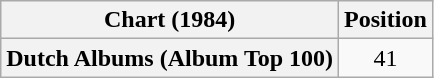<table class="wikitable plainrowheaders" style="text-align:center">
<tr>
<th scope="col">Chart (1984)</th>
<th scope="col">Position</th>
</tr>
<tr>
<th scope="row">Dutch Albums (Album Top 100)</th>
<td>41</td>
</tr>
</table>
